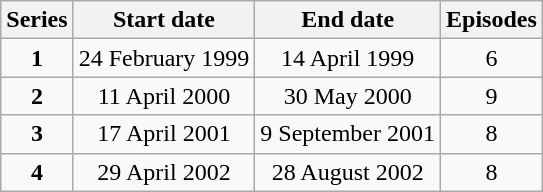<table class="wikitable" style="text-align:center;">
<tr>
<th>Series</th>
<th>Start date</th>
<th>End date</th>
<th>Episodes</th>
</tr>
<tr>
<td><strong>1</strong></td>
<td>24 February 1999</td>
<td>14 April 1999</td>
<td>6</td>
</tr>
<tr>
<td><strong>2</strong></td>
<td>11 April 2000</td>
<td>30 May 2000</td>
<td>9</td>
</tr>
<tr>
<td><strong>3</strong></td>
<td>17 April 2001</td>
<td>9 September 2001</td>
<td>8</td>
</tr>
<tr>
<td><strong>4</strong></td>
<td>29 April 2002</td>
<td>28 August 2002</td>
<td>8</td>
</tr>
</table>
